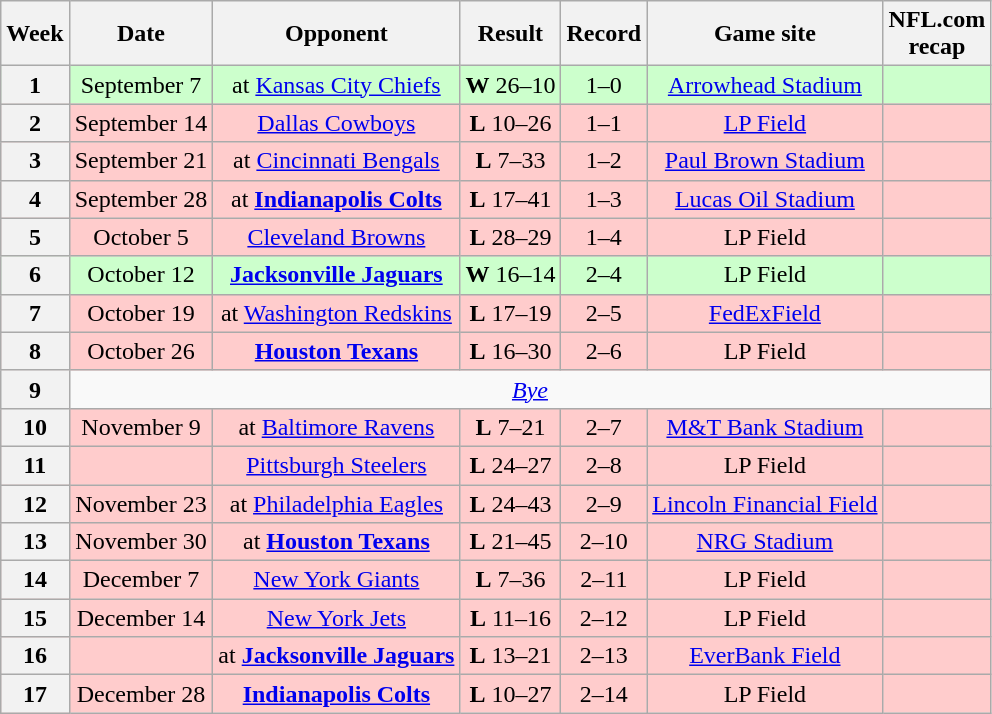<table class="wikitable" style="align=center">
<tr>
<th>Week</th>
<th>Date</th>
<th>Opponent</th>
<th>Result</th>
<th>Record</th>
<th>Game site</th>
<th>NFL.com<br>recap</th>
</tr>
<tr style="background:#cfc; text-align:center;">
<th>1</th>
<td>September 7</td>
<td>at <a href='#'>Kansas City Chiefs</a></td>
<td><strong>W</strong> 26–10</td>
<td>1–0</td>
<td><a href='#'>Arrowhead Stadium</a></td>
<td></td>
</tr>
<tr style="background:#fcc; text-align:center;">
<th>2</th>
<td>September 14</td>
<td><a href='#'>Dallas Cowboys</a></td>
<td><strong>L</strong> 10–26</td>
<td>1–1</td>
<td><a href='#'>LP Field</a></td>
<td></td>
</tr>
<tr style="background:#fcc; text-align:center;">
<th>3</th>
<td>September 21</td>
<td>at <a href='#'>Cincinnati Bengals</a></td>
<td><strong>L</strong> 7–33</td>
<td>1–2</td>
<td><a href='#'>Paul Brown Stadium</a></td>
<td></td>
</tr>
<tr style="background:#fcc; text-align:center;">
<th>4</th>
<td>September 28</td>
<td>at <strong><a href='#'>Indianapolis Colts</a></strong></td>
<td><strong>L</strong> 17–41</td>
<td>1–3</td>
<td><a href='#'>Lucas Oil Stadium</a></td>
<td></td>
</tr>
<tr style="background:#fcc; text-align:center;">
<th>5</th>
<td>October 5</td>
<td><a href='#'>Cleveland Browns</a></td>
<td><strong>L</strong> 28–29</td>
<td>1–4</td>
<td>LP Field</td>
<td></td>
</tr>
<tr style="background:#cfc; text-align:center;">
<th>6</th>
<td>October 12</td>
<td><strong><a href='#'>Jacksonville Jaguars</a></strong></td>
<td><strong>W</strong> 16–14</td>
<td>2–4</td>
<td>LP Field</td>
<td></td>
</tr>
<tr style="background:#fcc; text-align:center;">
<th>7</th>
<td>October 19</td>
<td>at <a href='#'>Washington Redskins</a></td>
<td><strong>L</strong> 17–19</td>
<td>2–5</td>
<td><a href='#'>FedExField</a></td>
<td></td>
</tr>
<tr style="background:#fcc; text-align:center;">
<th>8</th>
<td>October 26</td>
<td><strong><a href='#'>Houston Texans</a></strong></td>
<td><strong>L</strong> 16–30</td>
<td>2–6</td>
<td>LP Field</td>
<td></td>
</tr>
<tr>
<th>9</th>
<td colspan="6" style="text-align:center;"><em><a href='#'>Bye</a></em></td>
</tr>
<tr style="background:#fcc; text-align:center;">
<th>10</th>
<td>November 9</td>
<td>at <a href='#'>Baltimore Ravens</a></td>
<td><strong>L</strong> 7–21</td>
<td>2–7</td>
<td><a href='#'>M&T Bank Stadium</a></td>
<td></td>
</tr>
<tr style="background:#fcc; text-align:center;">
<th>11</th>
<td></td>
<td><a href='#'>Pittsburgh Steelers</a></td>
<td><strong>L</strong> 24–27</td>
<td>2–8</td>
<td>LP Field</td>
<td></td>
</tr>
<tr style="background:#fcc; text-align:center;">
<th>12</th>
<td>November 23</td>
<td>at <a href='#'>Philadelphia Eagles</a></td>
<td><strong>L</strong> 24–43</td>
<td>2–9</td>
<td><a href='#'>Lincoln Financial Field</a></td>
<td></td>
</tr>
<tr style="background:#fcc; text-align:center;">
<th>13</th>
<td>November 30</td>
<td>at <strong><a href='#'>Houston Texans</a></strong></td>
<td><strong>L</strong> 21–45</td>
<td>2–10</td>
<td><a href='#'>NRG Stadium</a></td>
<td></td>
</tr>
<tr style="background:#fcc; text-align:center;">
<th>14</th>
<td>December 7</td>
<td><a href='#'>New York Giants</a></td>
<td><strong>L</strong> 7–36</td>
<td>2–11</td>
<td>LP Field</td>
<td></td>
</tr>
<tr style="background:#fcc; text-align:center;">
<th>15</th>
<td>December 14</td>
<td><a href='#'>New York Jets</a></td>
<td><strong>L</strong> 11–16</td>
<td>2–12</td>
<td>LP Field</td>
<td></td>
</tr>
<tr style="background:#fcc; text-align:center;">
<th>16</th>
<td></td>
<td>at <strong><a href='#'>Jacksonville Jaguars</a></strong></td>
<td><strong>L</strong> 13–21</td>
<td>2–13</td>
<td><a href='#'>EverBank Field</a></td>
<td></td>
</tr>
<tr style="background:#fcc; text-align:center;">
<th>17</th>
<td>December 28</td>
<td><strong><a href='#'>Indianapolis Colts</a></strong></td>
<td><strong>L</strong> 10–27</td>
<td>2–14</td>
<td>LP Field</td>
<td></td>
</tr>
</table>
